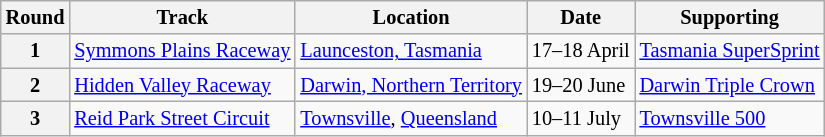<table class="wikitable" style="font-size: 85%;">
<tr>
<th>Round</th>
<th>Track</th>
<th>Location</th>
<th>Date</th>
<th>Supporting</th>
</tr>
<tr>
<th>1</th>
<td><a href='#'>Symmons Plains Raceway</a></td>
<td> <a href='#'>Launceston, Tasmania</a></td>
<td>17–18 April</td>
<td><a href='#'>Tasmania SuperSprint</a></td>
</tr>
<tr>
<th>2</th>
<td><a href='#'>Hidden Valley Raceway</a></td>
<td> <a href='#'>Darwin, Northern Territory</a></td>
<td>19–20 June</td>
<td><a href='#'>Darwin Triple Crown</a></td>
</tr>
<tr>
<th>3</th>
<td><a href='#'>Reid Park Street Circuit</a></td>
<td> <a href='#'>Townsville</a>, <a href='#'>Queensland</a></td>
<td>10–11 July</td>
<td><a href='#'>Townsville 500</a></td>
</tr>
</table>
